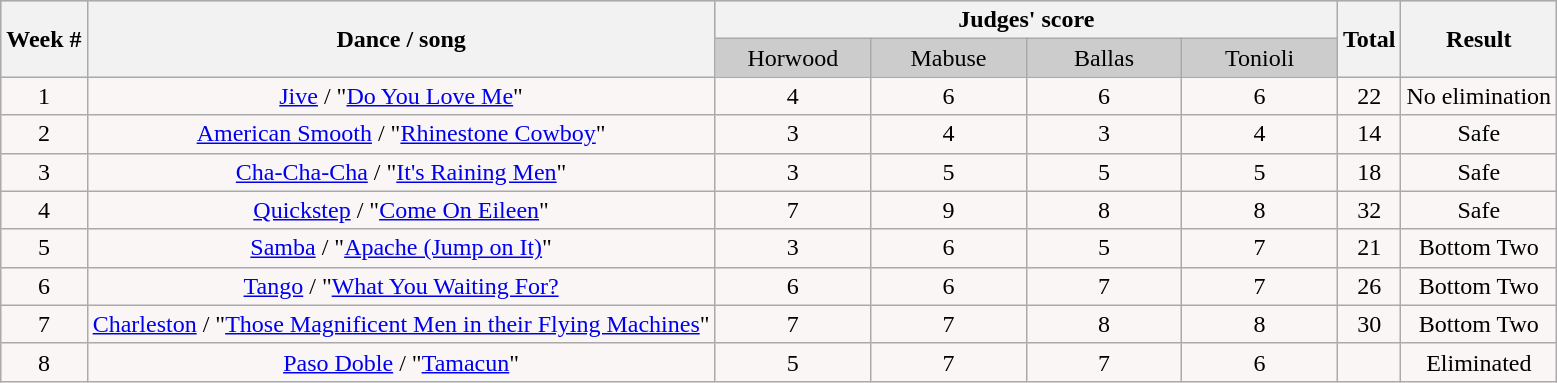<table class="wikitable collapsible collapsed">
<tr style="text-align:center; background:#ccc;">
<th rowspan="2">Week #</th>
<th rowspan="2">Dance / song</th>
<th colspan="4">Judges' score</th>
<th rowspan="2">Total</th>
<th rowspan="2">Result</th>
</tr>
<tr style="text-align:center; background:#ccc;">
<td style="width:10%; ">Horwood</td>
<td style="width:10%; ">Mabuse</td>
<td style="width:10%; ">Ballas</td>
<td style="width:10%; ">Tonioli</td>
</tr>
<tr style="text-align:center; background:#faf6f6;">
<td>1</td>
<td><a href='#'>Jive</a> / "<a href='#'>Do You Love Me</a>"</td>
<td>4</td>
<td>6</td>
<td>6</td>
<td>6</td>
<td>22</td>
<td>No elimination</td>
</tr>
<tr style="text-align:center; background:#faf6f6;">
<td>2</td>
<td><a href='#'>American Smooth</a> / "<a href='#'>Rhinestone Cowboy</a>"</td>
<td>3</td>
<td>4</td>
<td>3</td>
<td>4</td>
<td>14</td>
<td>Safe</td>
</tr>
<tr style="text-align:center; background:#faf6f6;">
<td>3</td>
<td><a href='#'>Cha-Cha-Cha</a> / "<a href='#'>It's Raining Men</a>"</td>
<td>3</td>
<td>5</td>
<td>5</td>
<td>5</td>
<td>18</td>
<td>Safe</td>
</tr>
<tr style="text-align:center; background:#faf6f6;">
<td>4</td>
<td><a href='#'>Quickstep</a> / "<a href='#'>Come On Eileen</a>"</td>
<td>7</td>
<td>9</td>
<td>8</td>
<td>8</td>
<td>32</td>
<td>Safe</td>
</tr>
<tr style="text-align:center; background:#faf6f6;">
<td>5</td>
<td><a href='#'>Samba</a> / "<a href='#'>Apache (Jump on It)</a>"</td>
<td>3</td>
<td>6</td>
<td>5</td>
<td>7</td>
<td>21</td>
<td>Bottom Two</td>
</tr>
<tr style="text-align:center; background:#faf6f6;">
<td>6</td>
<td><a href='#'>Tango</a> / "<a href='#'>What You Waiting For?</a></td>
<td>6</td>
<td>6</td>
<td>7</td>
<td>7</td>
<td>26</td>
<td>Bottom Two</td>
</tr>
<tr style="text-align:center; background:#faf6f6;">
<td>7</td>
<td><a href='#'>Charleston</a> / "<a href='#'>Those Magnificent Men in their Flying Machines</a>"</td>
<td>7</td>
<td>7</td>
<td>8</td>
<td>8</td>
<td>30</td>
<td>Bottom Two</td>
</tr>
<tr style="text-align:center; background:#faf6f6;">
<td>8</td>
<td><a href='#'>Paso Doble</a> / "<a href='#'>Tamacun</a>"</td>
<td>5</td>
<td>7</td>
<td>7</td>
<td>6</td>
<td></td>
<td>Eliminated</td>
</tr>
</table>
